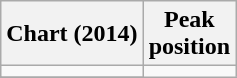<table class="wikitable sortable">
<tr>
<th>Chart (2014)</th>
<th>Peak <br> position</th>
</tr>
<tr>
<td></td>
</tr>
<tr>
</tr>
<tr>
</tr>
<tr>
</tr>
<tr>
</tr>
</table>
